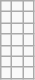<table class="wikitable">
<tr>
<td></td>
<td></td>
<td></td>
</tr>
<tr>
<td></td>
<td></td>
<td></td>
</tr>
<tr>
<td></td>
<td></td>
<td></td>
</tr>
<tr>
<td></td>
<td></td>
<td></td>
</tr>
<tr>
<td></td>
<td></td>
<td></td>
</tr>
<tr>
<td></td>
<td></td>
<td></td>
</tr>
<tr>
<td></td>
<td></td>
<td></td>
</tr>
</table>
